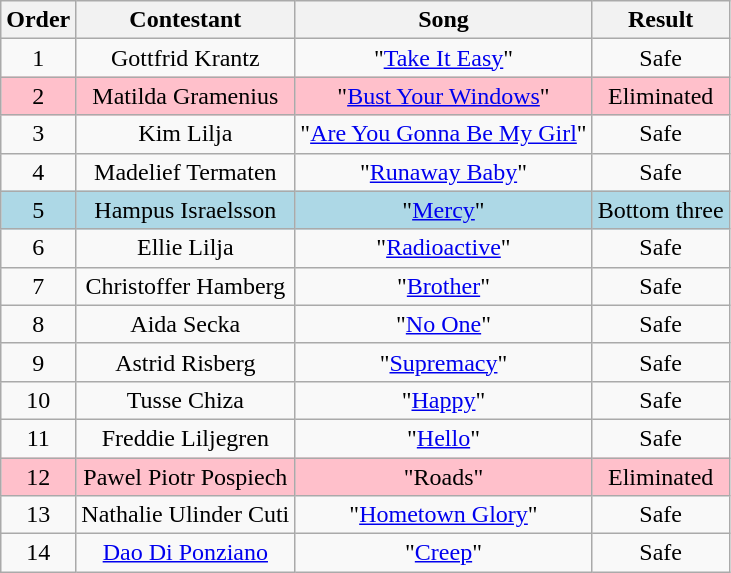<table class="wikitable plainrowheaders" style="text-align:center;">
<tr>
<th scope="col">Order</th>
<th scope="col">Contestant</th>
<th scope="col">Song</th>
<th scope="col">Result</th>
</tr>
<tr>
<td>1</td>
<td scope="row">Gottfrid Krantz</td>
<td>"<a href='#'>Take It Easy</a>"</td>
<td>Safe</td>
</tr>
<tr style="background:pink;">
<td>2</td>
<td scope="row">Matilda Gramenius</td>
<td>"<a href='#'>Bust Your Windows</a>"</td>
<td>Eliminated</td>
</tr>
<tr>
<td>3</td>
<td scope="row">Kim Lilja</td>
<td>"<a href='#'>Are You Gonna Be My Girl</a>"</td>
<td>Safe</td>
</tr>
<tr>
<td>4</td>
<td scope="row">Madelief Termaten</td>
<td>"<a href='#'>Runaway Baby</a>"</td>
<td>Safe</td>
</tr>
<tr style="background:lightblue;">
<td>5</td>
<td scope="row">Hampus Israelsson</td>
<td>"<a href='#'>Mercy</a>"</td>
<td>Bottom three</td>
</tr>
<tr>
<td>6</td>
<td scope="row">Ellie Lilja</td>
<td>"<a href='#'>Radioactive</a>"</td>
<td>Safe</td>
</tr>
<tr>
<td>7</td>
<td scope="row">Christoffer Hamberg</td>
<td>"<a href='#'>Brother</a>"</td>
<td>Safe</td>
</tr>
<tr>
<td>8</td>
<td scope="row">Aida Secka</td>
<td>"<a href='#'>No One</a>"</td>
<td>Safe</td>
</tr>
<tr>
<td>9</td>
<td scope="row">Astrid Risberg</td>
<td>"<a href='#'>Supremacy</a>"</td>
<td>Safe</td>
</tr>
<tr>
<td>10</td>
<td scope="row">Tusse Chiza</td>
<td>"<a href='#'>Happy</a>"</td>
<td>Safe</td>
</tr>
<tr>
<td>11</td>
<td scope="row">Freddie Liljegren</td>
<td>"<a href='#'>Hello</a>"</td>
<td>Safe</td>
</tr>
<tr style="background:pink;">
<td>12</td>
<td scope="row">Pawel Piotr Pospiech</td>
<td>"Roads"</td>
<td>Eliminated</td>
</tr>
<tr>
<td>13</td>
<td scope="row">Nathalie Ulinder Cuti</td>
<td>"<a href='#'>Hometown Glory</a>"</td>
<td>Safe</td>
</tr>
<tr>
<td>14</td>
<td scope="row"><a href='#'>Dao Di Ponziano</a></td>
<td>"<a href='#'>Creep</a>"</td>
<td>Safe</td>
</tr>
</table>
